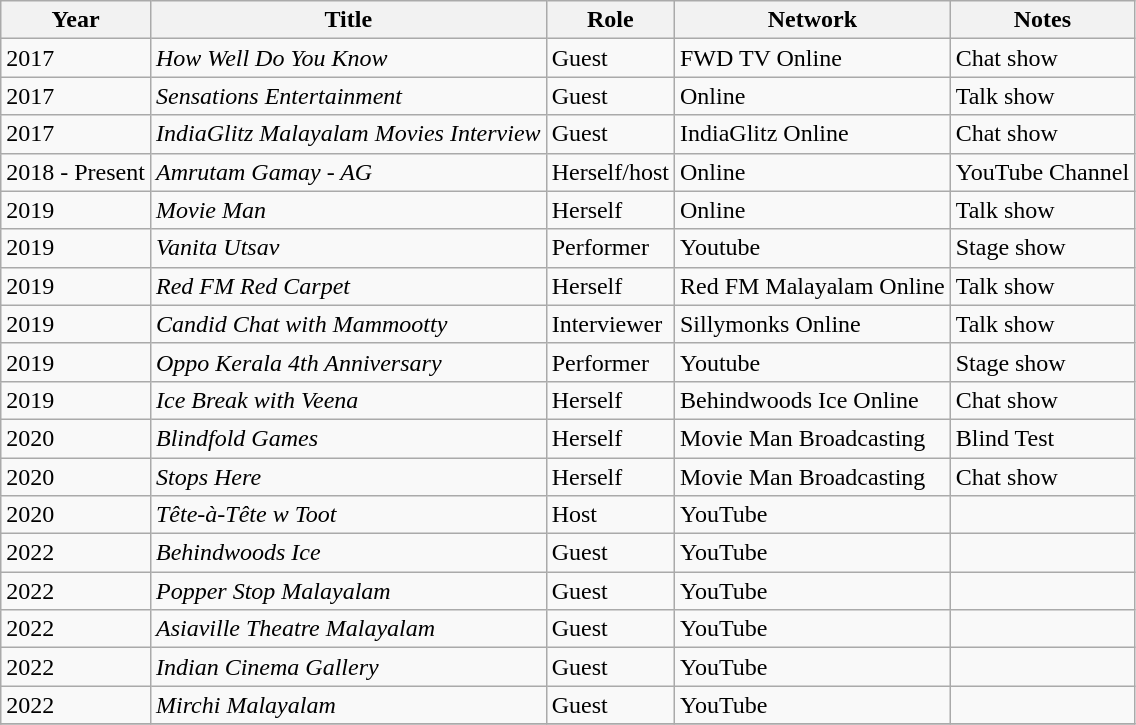<table class="wikitable sortable">
<tr>
<th>Year</th>
<th>Title</th>
<th>Role</th>
<th>Network</th>
<th class="unsortable">Notes</th>
</tr>
<tr>
<td>2017</td>
<td><em>How Well Do You Know</em></td>
<td>Guest</td>
<td>FWD TV Online</td>
<td>Chat show</td>
</tr>
<tr>
<td>2017</td>
<td><em> Sensations Entertainment	</em></td>
<td>Guest</td>
<td>Online</td>
<td>Talk show</td>
</tr>
<tr>
<td>2017</td>
<td><em> IndiaGlitz Malayalam Movies Interview	</em></td>
<td>Guest</td>
<td>IndiaGlitz Online</td>
<td>Chat show</td>
</tr>
<tr>
<td>2018 - Present</td>
<td><em>Amrutam Gamay - AG</em></td>
<td>Herself/host</td>
<td>Online</td>
<td>YouTube Channel</td>
</tr>
<tr>
<td>2019</td>
<td><em>Movie Man</em></td>
<td>Herself</td>
<td>Online</td>
<td>Talk show</td>
</tr>
<tr>
<td>2019</td>
<td><em>Vanita Utsav </em></td>
<td>Performer</td>
<td>Youtube</td>
<td>Stage show</td>
</tr>
<tr>
<td>2019</td>
<td><em>Red FM Red Carpet</em></td>
<td>Herself</td>
<td>Red FM Malayalam Online</td>
<td>Talk show</td>
</tr>
<tr>
<td>2019</td>
<td><em>Candid Chat with Mammootty</em></td>
<td>Interviewer</td>
<td>Sillymonks Online</td>
<td>Talk show</td>
</tr>
<tr>
<td>2019</td>
<td><em>Oppo Kerala 4th Anniversary  </em></td>
<td>Performer</td>
<td>Youtube</td>
<td>Stage show</td>
</tr>
<tr>
<td>2019</td>
<td><em>Ice Break with Veena  </em></td>
<td>Herself</td>
<td>Behindwoods Ice Online</td>
<td>Chat show</td>
</tr>
<tr>
<td>2020</td>
<td><em>Blindfold Games </em></td>
<td>Herself</td>
<td>Movie Man Broadcasting</td>
<td>Blind Test</td>
</tr>
<tr>
<td>2020</td>
<td><em>Stops Here</em></td>
<td>Herself</td>
<td>Movie Man Broadcasting</td>
<td>Chat show</td>
</tr>
<tr>
<td>2020</td>
<td><em>Tête-à-Tête w Toot </em></td>
<td>Host</td>
<td>YouTube</td>
<td></td>
</tr>
<tr>
<td>2022</td>
<td><em>Behindwoods Ice</em></td>
<td>Guest</td>
<td>YouTube</td>
<td></td>
</tr>
<tr>
<td>2022</td>
<td><em>Popper Stop Malayalam</em></td>
<td>Guest</td>
<td>YouTube</td>
<td></td>
</tr>
<tr>
<td>2022</td>
<td><em>Asiaville Theatre Malayalam</em></td>
<td>Guest</td>
<td>YouTube</td>
<td></td>
</tr>
<tr>
<td>2022</td>
<td><em>Indian Cinema Gallery</em></td>
<td>Guest</td>
<td>YouTube</td>
<td></td>
</tr>
<tr>
<td>2022</td>
<td><em>Mirchi Malayalam </em></td>
<td>Guest</td>
<td>YouTube</td>
<td></td>
</tr>
<tr>
</tr>
</table>
